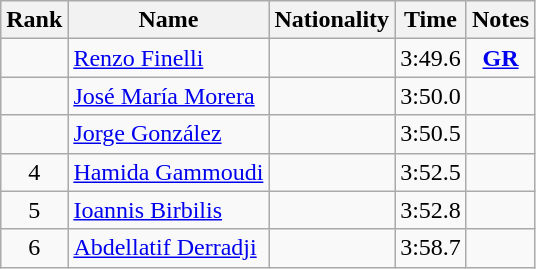<table class="wikitable sortable" style="text-align:center">
<tr>
<th>Rank</th>
<th>Name</th>
<th>Nationality</th>
<th>Time</th>
<th>Notes</th>
</tr>
<tr>
<td></td>
<td align=left><a href='#'>Renzo Finelli</a></td>
<td align=left></td>
<td>3:49.6</td>
<td><strong><a href='#'>GR</a></strong></td>
</tr>
<tr>
<td></td>
<td align=left><a href='#'>José María Morera</a></td>
<td align=left></td>
<td>3:50.0</td>
<td></td>
</tr>
<tr>
<td></td>
<td align=left><a href='#'>Jorge González</a></td>
<td align=left></td>
<td>3:50.5</td>
<td></td>
</tr>
<tr>
<td>4</td>
<td align=left><a href='#'>Hamida Gammoudi</a></td>
<td align=left></td>
<td>3:52.5</td>
<td></td>
</tr>
<tr>
<td>5</td>
<td align=left><a href='#'>Ioannis Birbilis</a></td>
<td align=left></td>
<td>3:52.8</td>
<td></td>
</tr>
<tr>
<td>6</td>
<td align=left><a href='#'>Abdellatif Derradji</a></td>
<td align=left></td>
<td>3:58.7</td>
<td></td>
</tr>
</table>
